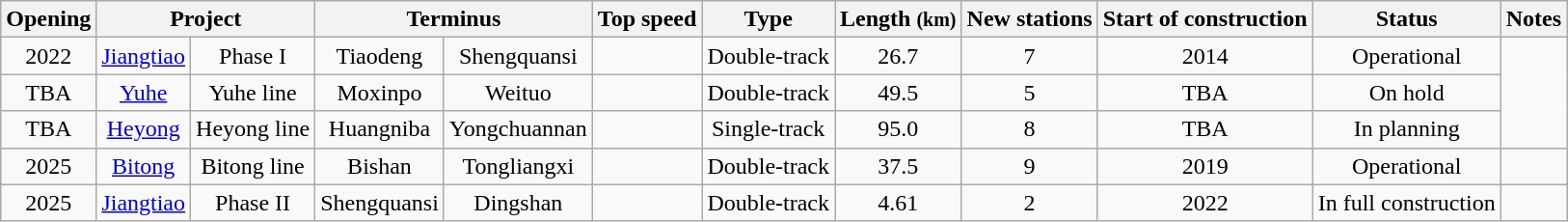<table class="wikitable" style="text-align: center;">
<tr>
<th>Opening</th>
<th colspan="2">Project</th>
<th colspan="2">Terminus</th>
<th>Top speed</th>
<th>Type</th>
<th>Length <small>(km)</small></th>
<th>New stations</th>
<th>Start of construction</th>
<th>Status</th>
<th>Notes</th>
</tr>
<tr>
<td>2022</td>
<td><a href='#'>Jiangtiao</a></td>
<td>Phase I</td>
<td>Tiaodeng</td>
<td>Shengquansi</td>
<td></td>
<td>Double-track</td>
<td>26.7</td>
<td>7</td>
<td>2014</td>
<td>Operational</td>
<td rowspan="3"></td>
</tr>
<tr>
<td>TBA</td>
<td><a href='#'>Yuhe</a></td>
<td>Yuhe line</td>
<td>Moxinpo</td>
<td>Weituo</td>
<td></td>
<td>Double-track</td>
<td>49.5</td>
<td>5</td>
<td>TBA</td>
<td>On hold</td>
</tr>
<tr>
<td>TBA</td>
<td><a href='#'>Heyong</a></td>
<td>Heyong line</td>
<td>Huangniba</td>
<td>Yongchuannan</td>
<td></td>
<td>Single-track</td>
<td>95.0</td>
<td>8</td>
<td>TBA</td>
<td>In planning</td>
</tr>
<tr>
<td>2025</td>
<td><a href='#'>Bitong</a></td>
<td>Bitong line</td>
<td>Bishan</td>
<td>Tongliangxi</td>
<td></td>
<td>Double-track</td>
<td>37.5</td>
<td>9</td>
<td>2019</td>
<td>Operational</td>
<td></td>
</tr>
<tr>
<td>2025</td>
<td><a href='#'>Jiangtiao</a></td>
<td>Phase II</td>
<td>Shengquansi</td>
<td>Dingshan</td>
<td></td>
<td>Double-track</td>
<td>4.61</td>
<td>2</td>
<td>2022</td>
<td>In full construction</td>
<td></td>
</tr>
</table>
